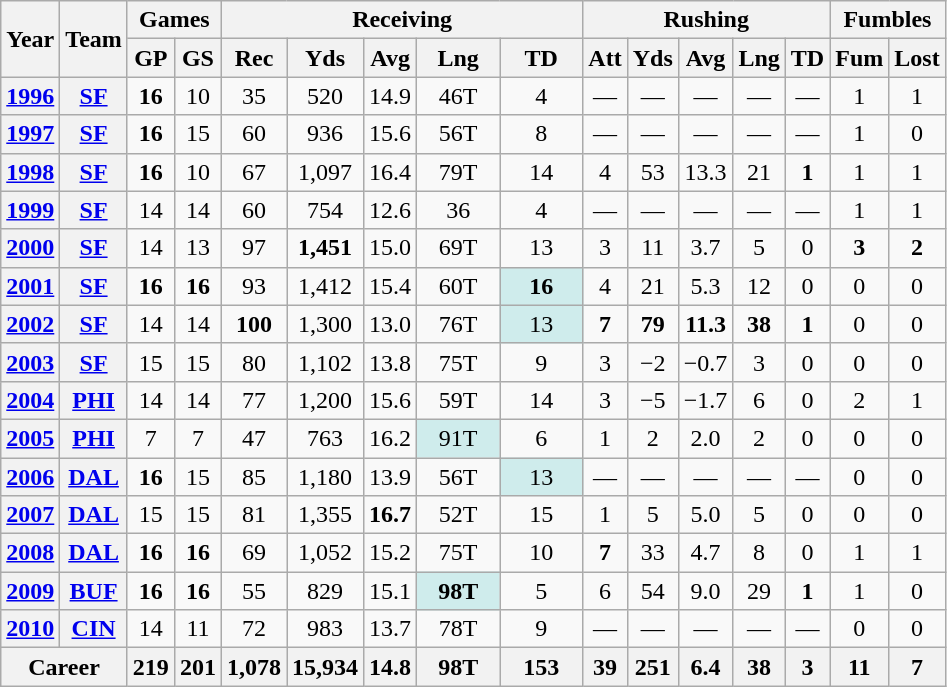<table class="wikitable" style="text-align:center;">
<tr>
<th rowspan="2">Year</th>
<th rowspan="2">Team</th>
<th colspan="2">Games</th>
<th colspan="5">Receiving</th>
<th colspan="5">Rushing</th>
<th colspan="2">Fumbles</th>
</tr>
<tr>
<th>GP</th>
<th>GS</th>
<th>Rec</th>
<th>Yds</th>
<th>Avg</th>
<th>Lng</th>
<th>TD</th>
<th>Att</th>
<th>Yds</th>
<th>Avg</th>
<th>Lng</th>
<th>TD</th>
<th>Fum</th>
<th>Lost</th>
</tr>
<tr>
<th><a href='#'>1996</a></th>
<th><a href='#'>SF</a></th>
<td><strong>16</strong></td>
<td>10</td>
<td>35</td>
<td>520</td>
<td>14.9</td>
<td>46T</td>
<td>4</td>
<td>—</td>
<td>—</td>
<td>—</td>
<td>—</td>
<td>—</td>
<td>1</td>
<td>1</td>
</tr>
<tr>
<th><a href='#'>1997</a></th>
<th><a href='#'>SF</a></th>
<td><strong>16</strong></td>
<td>15</td>
<td>60</td>
<td>936</td>
<td>15.6</td>
<td>56T</td>
<td>8</td>
<td>—</td>
<td>—</td>
<td>—</td>
<td>—</td>
<td>—</td>
<td>1</td>
<td>0</td>
</tr>
<tr>
<th><a href='#'>1998</a></th>
<th><a href='#'>SF</a></th>
<td><strong>16</strong></td>
<td>10</td>
<td>67</td>
<td>1,097</td>
<td>16.4</td>
<td>79T</td>
<td>14</td>
<td>4</td>
<td>53</td>
<td>13.3</td>
<td>21</td>
<td><strong>1</strong></td>
<td>1</td>
<td>1</td>
</tr>
<tr>
<th><a href='#'>1999</a></th>
<th><a href='#'>SF</a></th>
<td>14</td>
<td>14</td>
<td>60</td>
<td>754</td>
<td>12.6</td>
<td>36</td>
<td>4</td>
<td>—</td>
<td>—</td>
<td>—</td>
<td>—</td>
<td>—</td>
<td>1</td>
<td>1</td>
</tr>
<tr>
<th><a href='#'>2000</a></th>
<th><a href='#'>SF</a></th>
<td>14</td>
<td>13</td>
<td>97</td>
<td><strong>1,451</strong></td>
<td>15.0</td>
<td>69T</td>
<td>13</td>
<td>3</td>
<td>11</td>
<td>3.7</td>
<td>5</td>
<td>0</td>
<td><strong>3</strong></td>
<td><strong>2</strong></td>
</tr>
<tr>
<th><a href='#'>2001</a></th>
<th><a href='#'>SF</a></th>
<td><strong>16</strong></td>
<td><strong>16</strong></td>
<td>93</td>
<td>1,412</td>
<td>15.4</td>
<td>60T</td>
<td style="background:#cfecec; width:3em;"><strong>16</strong></td>
<td>4</td>
<td>21</td>
<td>5.3</td>
<td>12</td>
<td>0</td>
<td>0</td>
<td>0</td>
</tr>
<tr>
<th><a href='#'>2002</a></th>
<th><a href='#'>SF</a></th>
<td>14</td>
<td>14</td>
<td><strong>100</strong></td>
<td>1,300</td>
<td>13.0</td>
<td>76T</td>
<td style="background:#cfecec; width:3em;">13</td>
<td><strong>7</strong></td>
<td><strong>79</strong></td>
<td><strong>11.3</strong></td>
<td><strong>38</strong></td>
<td><strong>1</strong></td>
<td>0</td>
<td>0</td>
</tr>
<tr>
<th><a href='#'>2003</a></th>
<th><a href='#'>SF</a></th>
<td>15</td>
<td>15</td>
<td>80</td>
<td>1,102</td>
<td>13.8</td>
<td>75T</td>
<td>9</td>
<td>3</td>
<td>−2</td>
<td>−0.7</td>
<td>3</td>
<td>0</td>
<td>0</td>
<td>0</td>
</tr>
<tr>
<th><a href='#'>2004</a></th>
<th><a href='#'>PHI</a></th>
<td>14</td>
<td>14</td>
<td>77</td>
<td>1,200</td>
<td>15.6</td>
<td>59T</td>
<td>14</td>
<td>3</td>
<td>−5</td>
<td>−1.7</td>
<td>6</td>
<td>0</td>
<td>2</td>
<td>1</td>
</tr>
<tr>
<th><a href='#'>2005</a></th>
<th><a href='#'>PHI</a></th>
<td>7</td>
<td>7</td>
<td>47</td>
<td>763</td>
<td>16.2</td>
<td style="background:#cfecec; width:3em;">91T</td>
<td>6</td>
<td>1</td>
<td>2</td>
<td>2.0</td>
<td>2</td>
<td>0</td>
<td>0</td>
<td>0</td>
</tr>
<tr>
<th><a href='#'>2006</a></th>
<th><a href='#'>DAL</a></th>
<td><strong>16</strong></td>
<td>15</td>
<td>85</td>
<td>1,180</td>
<td>13.9</td>
<td>56T</td>
<td style="background:#cfecec; width:3em;">13</td>
<td>—</td>
<td>—</td>
<td>—</td>
<td>—</td>
<td>—</td>
<td>0</td>
<td>0</td>
</tr>
<tr>
<th><a href='#'>2007</a></th>
<th><a href='#'>DAL</a></th>
<td>15</td>
<td>15</td>
<td>81</td>
<td>1,355</td>
<td><strong>16.7</strong></td>
<td>52T</td>
<td>15</td>
<td>1</td>
<td>5</td>
<td>5.0</td>
<td>5</td>
<td>0</td>
<td>0</td>
<td>0</td>
</tr>
<tr>
<th><a href='#'>2008</a></th>
<th><a href='#'>DAL</a></th>
<td><strong>16</strong></td>
<td><strong>16</strong></td>
<td>69</td>
<td>1,052</td>
<td>15.2</td>
<td>75T</td>
<td>10</td>
<td><strong>7</strong></td>
<td>33</td>
<td>4.7</td>
<td>8</td>
<td>0</td>
<td>1</td>
<td>1</td>
</tr>
<tr>
<th><a href='#'>2009</a></th>
<th><a href='#'>BUF</a></th>
<td><strong>16</strong></td>
<td><strong>16</strong></td>
<td>55</td>
<td>829</td>
<td>15.1</td>
<td style="background:#cfecec; width:3em;"><strong>98T</strong></td>
<td>5</td>
<td>6</td>
<td>54</td>
<td>9.0</td>
<td>29</td>
<td><strong>1</strong></td>
<td>1</td>
<td>0</td>
</tr>
<tr>
<th><a href='#'>2010</a></th>
<th><a href='#'>CIN</a></th>
<td>14</td>
<td>11</td>
<td>72</td>
<td>983</td>
<td>13.7</td>
<td>78T</td>
<td>9</td>
<td>—</td>
<td>—</td>
<td>—</td>
<td>—</td>
<td>—</td>
<td>0</td>
<td>0</td>
</tr>
<tr>
<th colspan="2">Career</th>
<th>219</th>
<th>201</th>
<th>1,078</th>
<th>15,934</th>
<th>14.8</th>
<th>98T</th>
<th>153</th>
<th>39</th>
<th>251</th>
<th>6.4</th>
<th>38</th>
<th>3</th>
<th>11</th>
<th>7</th>
</tr>
</table>
